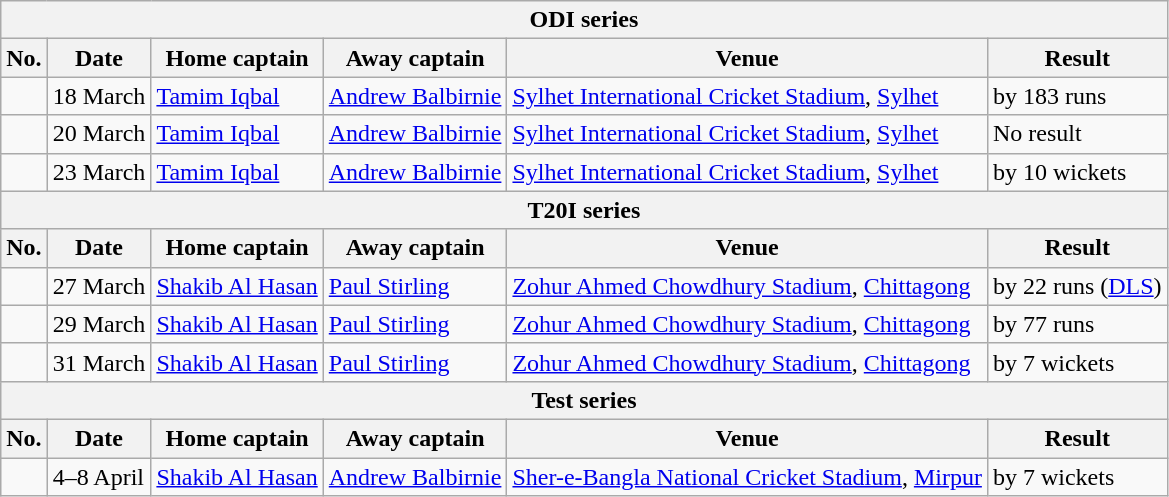<table class="wikitable">
<tr>
<th colspan="9">ODI series</th>
</tr>
<tr>
<th>No.</th>
<th>Date</th>
<th>Home captain</th>
<th>Away captain</th>
<th>Venue</th>
<th>Result</th>
</tr>
<tr>
<td></td>
<td>18 March</td>
<td><a href='#'>Tamim Iqbal</a></td>
<td><a href='#'>Andrew Balbirnie</a></td>
<td><a href='#'>Sylhet International Cricket Stadium</a>, <a href='#'>Sylhet</a></td>
<td> by 183 runs</td>
</tr>
<tr>
<td></td>
<td>20 March</td>
<td><a href='#'>Tamim Iqbal</a></td>
<td><a href='#'>Andrew Balbirnie</a></td>
<td><a href='#'>Sylhet International Cricket Stadium</a>, <a href='#'>Sylhet</a></td>
<td>No result</td>
</tr>
<tr>
<td></td>
<td>23 March</td>
<td><a href='#'>Tamim Iqbal</a></td>
<td><a href='#'>Andrew Balbirnie</a></td>
<td><a href='#'>Sylhet International Cricket Stadium</a>, <a href='#'>Sylhet</a></td>
<td> by 10 wickets</td>
</tr>
<tr>
<th colspan="9">T20I series</th>
</tr>
<tr>
<th>No.</th>
<th>Date</th>
<th>Home captain</th>
<th>Away captain</th>
<th>Venue</th>
<th>Result</th>
</tr>
<tr>
<td></td>
<td>27 March</td>
<td><a href='#'>Shakib Al Hasan</a></td>
<td><a href='#'>Paul Stirling</a></td>
<td><a href='#'>Zohur Ahmed Chowdhury Stadium</a>, <a href='#'>Chittagong</a></td>
<td> by 22 runs (<a href='#'>DLS</a>)</td>
</tr>
<tr>
<td></td>
<td>29 March</td>
<td><a href='#'>Shakib Al Hasan</a></td>
<td><a href='#'>Paul Stirling</a></td>
<td><a href='#'>Zohur Ahmed Chowdhury Stadium</a>, <a href='#'>Chittagong</a></td>
<td> by 77 runs</td>
</tr>
<tr>
<td></td>
<td>31 March</td>
<td><a href='#'>Shakib Al Hasan</a></td>
<td><a href='#'>Paul Stirling</a></td>
<td><a href='#'>Zohur Ahmed Chowdhury Stadium</a>, <a href='#'>Chittagong</a></td>
<td> by 7 wickets</td>
</tr>
<tr>
<th colspan="9">Test series</th>
</tr>
<tr>
<th>No.</th>
<th>Date</th>
<th>Home captain</th>
<th>Away captain</th>
<th>Venue</th>
<th>Result</th>
</tr>
<tr>
<td></td>
<td>4–8 April</td>
<td><a href='#'>Shakib Al Hasan</a></td>
<td><a href='#'>Andrew Balbirnie</a></td>
<td><a href='#'>Sher-e-Bangla National Cricket Stadium</a>, <a href='#'>Mirpur</a></td>
<td> by 7 wickets</td>
</tr>
</table>
